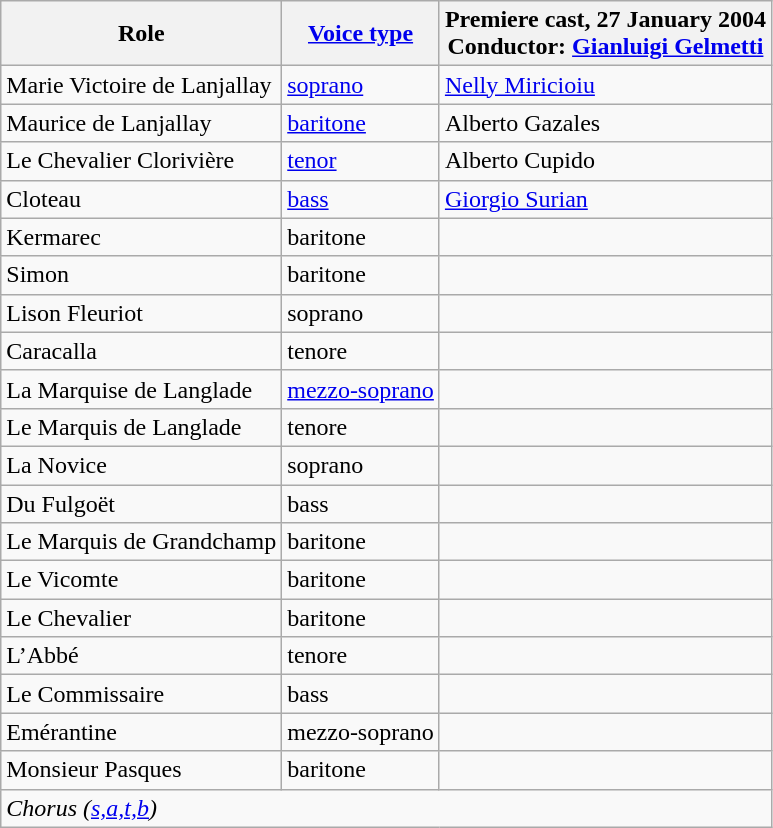<table class="wikitable">
<tr>
<th>Role</th>
<th><a href='#'>Voice type</a></th>
<th>Premiere cast, 27 January 2004<br>Conductor: <a href='#'>Gianluigi Gelmetti</a></th>
</tr>
<tr>
<td>Marie Victoire de Lanjallay</td>
<td><a href='#'>soprano</a></td>
<td><a href='#'>Nelly Miricioiu</a></td>
</tr>
<tr>
<td>Maurice de Lanjallay</td>
<td><a href='#'>baritone</a></td>
<td>Alberto Gazales</td>
</tr>
<tr>
<td>Le Chevalier Clorivière</td>
<td><a href='#'>tenor</a></td>
<td>Alberto Cupido</td>
</tr>
<tr>
<td>Cloteau</td>
<td><a href='#'>bass</a></td>
<td><a href='#'>Giorgio Surian</a></td>
</tr>
<tr>
<td>Kermarec</td>
<td>baritone</td>
<td></td>
</tr>
<tr>
<td>Simon</td>
<td>baritone</td>
<td></td>
</tr>
<tr>
<td>Lison Fleuriot</td>
<td>soprano</td>
<td></td>
</tr>
<tr>
<td>Caracalla</td>
<td>tenore</td>
<td></td>
</tr>
<tr>
<td>La Marquise de Langlade</td>
<td><a href='#'>mezzo-soprano</a></td>
<td></td>
</tr>
<tr>
<td>Le Marquis de Langlade</td>
<td>tenore</td>
<td></td>
</tr>
<tr>
<td>La Novice</td>
<td>soprano</td>
<td></td>
</tr>
<tr>
<td>Du Fulgoët</td>
<td>bass</td>
<td></td>
</tr>
<tr>
<td>Le Marquis de Grandchamp</td>
<td>baritone</td>
<td></td>
</tr>
<tr>
<td>Le Vicomte</td>
<td>baritone</td>
<td></td>
</tr>
<tr>
<td>Le Chevalier</td>
<td>baritone</td>
<td></td>
</tr>
<tr>
<td>L’Abbé</td>
<td>tenore</td>
<td></td>
</tr>
<tr>
<td>Le Commissaire</td>
<td>bass</td>
<td></td>
</tr>
<tr>
<td>Emérantine</td>
<td>mezzo-soprano</td>
<td></td>
</tr>
<tr>
<td>Monsieur Pasques</td>
<td>baritone</td>
<td></td>
</tr>
<tr>
<td colspan="3"><em>Chorus (<a href='#'>s,a,t,b</a>)</em></td>
</tr>
</table>
